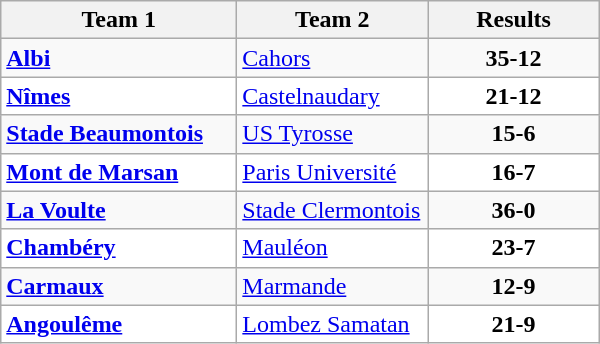<table class="wikitable" width=400>
<tr>
<th>Team 1</th>
<th>Team 2</th>
<th>Results</th>
</tr>
<tr>
<td width=150><strong><a href='#'>Albi</a></strong></td>
<td width=120><a href='#'>Cahors</a></td>
<td align="center"><strong>35-12</strong></td>
</tr>
<tr bgcolor="white">
<td><strong><a href='#'>Nîmes</a></strong></td>
<td><a href='#'>Castelnaudary</a></td>
<td align="center"><strong>21-12</strong></td>
</tr>
<tr>
<td><strong><a href='#'>Stade Beaumontois</a></strong></td>
<td><a href='#'>US Tyrosse</a></td>
<td align="center"><strong>15-6</strong></td>
</tr>
<tr bgcolor="white">
<td><strong><a href='#'>Mont de Marsan</a></strong></td>
<td><a href='#'>Paris Université</a></td>
<td align="center"><strong>16-7</strong></td>
</tr>
<tr>
<td><strong><a href='#'>La Voulte</a></strong></td>
<td><a href='#'>Stade Clermontois</a></td>
<td align="center"><strong>36-0</strong></td>
</tr>
<tr bgcolor="white">
<td><strong><a href='#'>Chambéry</a></strong></td>
<td><a href='#'>Mauléon</a></td>
<td align="center"><strong>23-7</strong></td>
</tr>
<tr>
<td><strong><a href='#'>Carmaux</a></strong></td>
<td><a href='#'>Marmande</a></td>
<td align="center"><strong>12-9</strong></td>
</tr>
<tr bgcolor="white">
<td><strong><a href='#'>Angoulême</a> </strong></td>
<td><a href='#'>Lombez Samatan</a></td>
<td align="center"><strong>21-9</strong></td>
</tr>
</table>
